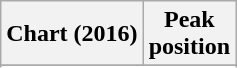<table class="wikitable sortable plainrowheaders">
<tr>
<th scope="col">Chart (2016)</th>
<th scope="col">Peak<br>position</th>
</tr>
<tr>
</tr>
<tr>
</tr>
</table>
